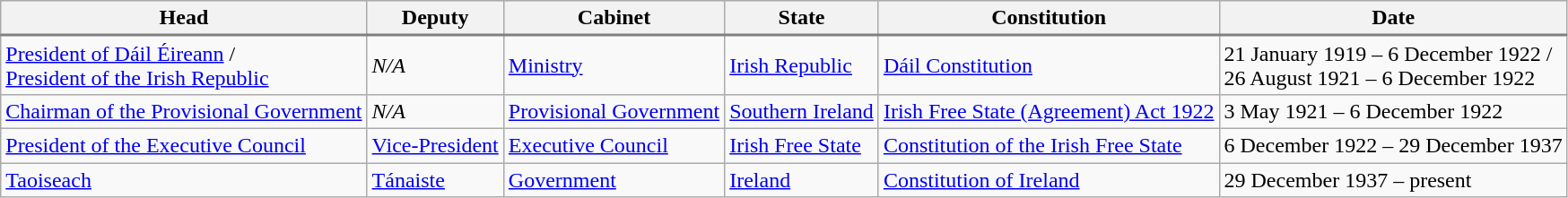<table class="wikitable">
<tr style="text-align: center; background: #efefef; border-bottom: 2px solid gray;">
<th>Head</th>
<th>Deputy</th>
<th>Cabinet</th>
<th>State</th>
<th>Constitution</th>
<th>Date</th>
</tr>
<tr>
<td><a href='#'>President of Dáil Éireann</a> /<br><a href='#'>President of the Irish Republic</a></td>
<td><em>N/A</em></td>
<td><a href='#'>Ministry</a></td>
<td><a href='#'>Irish Republic</a></td>
<td><a href='#'>Dáil Constitution</a></td>
<td>21 January 1919 – 6 December 1922 /<br>26 August 1921 – 6 December 1922</td>
</tr>
<tr>
<td><a href='#'>Chairman of the Provisional Government</a></td>
<td><em>N/A</em></td>
<td><a href='#'>Provisional Government</a></td>
<td><a href='#'>Southern Ireland</a></td>
<td><a href='#'>Irish Free State (Agreement) Act 1922</a></td>
<td>3 May 1921 – 6 December 1922</td>
</tr>
<tr>
<td><a href='#'>President of the Executive Council</a></td>
<td><a href='#'>Vice-President</a></td>
<td><a href='#'>Executive Council</a></td>
<td><a href='#'>Irish Free State</a></td>
<td><a href='#'>Constitution of the Irish Free State</a></td>
<td>6 December 1922 – 29 December 1937</td>
</tr>
<tr>
<td><a href='#'>Taoiseach</a></td>
<td><a href='#'>Tánaiste</a></td>
<td><a href='#'>Government</a></td>
<td><a href='#'>Ireland</a></td>
<td><a href='#'>Constitution of Ireland</a></td>
<td>29 December 1937 – present</td>
</tr>
</table>
